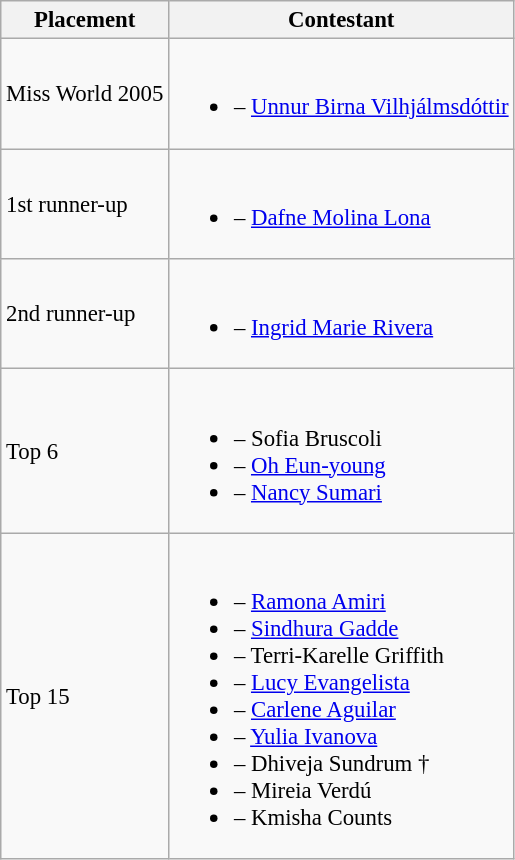<table class="wikitable sortable" style="font-size:95%;">
<tr>
<th>Placement</th>
<th>Contestant</th>
</tr>
<tr>
<td>Miss World 2005</td>
<td><br><ul><li> – <a href='#'>Unnur Birna Vilhjálmsdóttir</a></li></ul></td>
</tr>
<tr>
<td>1st runner-up</td>
<td><br><ul><li> – <a href='#'>Dafne Molina Lona</a></li></ul></td>
</tr>
<tr>
<td>2nd runner-up</td>
<td><br><ul><li> – <a href='#'>Ingrid Marie Rivera</a></li></ul></td>
</tr>
<tr>
<td>Top 6</td>
<td><br><ul><li> – Sofia Bruscoli</li><li> – <a href='#'>Oh Eun-young</a></li><li> – <a href='#'>Nancy Sumari</a></li></ul></td>
</tr>
<tr>
<td>Top 15</td>
<td><br><ul><li> – <a href='#'>Ramona Amiri</a></li><li> – <a href='#'>Sindhura Gadde</a></li><li> – Terri-Karelle Griffith</li><li> – <a href='#'>Lucy Evangelista</a></li><li> – <a href='#'>Carlene Aguilar</a></li><li> – <a href='#'>Yulia Ivanova</a></li><li> – Dhiveja Sundrum †</li><li> – Mireia Verdú</li><li> – Kmisha Counts</li></ul></td>
</tr>
</table>
